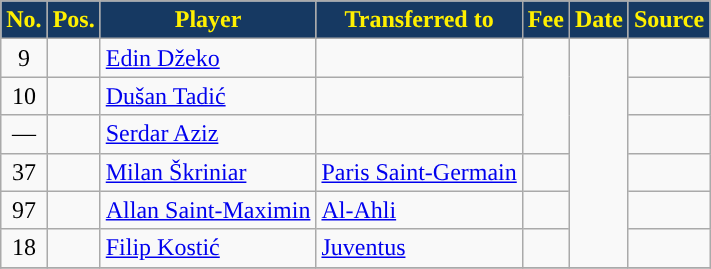<table class="wikitable plainrowheaders sortable">
<tr>
<th style="background:#163962; color:#FFF000; ">No.</th>
<th style="background:#163962; color:#FFF000; ">Pos.</th>
<th style="background:#163962; color:#FFF000; ">Player</th>
<th style="background:#163962; color:#FFF000; ">Transferred to</th>
<th style="background:#163962; color:#FFF000; ">Fee</th>
<th style="background:#163962; color:#FFF000; ">Date</th>
<th style="background:#163962; color:#FFF000; ">Source</th>
</tr>
<tr>
<td align=center>9</td>
<td align=center></td>
<td> <a href='#'>Edin Džeko</a></td>
<td></td>
<td rowspan=3></td>
<td rowspan=6></td>
<td align=center></td>
</tr>
<tr>
<td align=center>10</td>
<td align=center></td>
<td> <a href='#'>Dušan Tadić</a></td>
<td></td>
<td align=center></td>
</tr>
<tr>
<td align=center>—</td>
<td align=center></td>
<td> <a href='#'>Serdar Aziz</a></td>
<td></td>
<td align=center></td>
</tr>
<tr>
<td align=center>37</td>
<td align=center></td>
<td> <a href='#'>Milan Škriniar</a></td>
<td> <a href='#'>Paris Saint-Germain</a></td>
<td></td>
<td align=center></td>
</tr>
<tr>
<td align=center>97</td>
<td align=center></td>
<td> <a href='#'>Allan Saint-Maximin</a></td>
<td> <a href='#'>Al-Ahli</a></td>
<td></td>
<td align=center></td>
</tr>
<tr>
<td align=center>18</td>
<td align=center></td>
<td> <a href='#'>Filip Kostić</a></td>
<td> <a href='#'>Juventus</a></td>
<td></td>
<td align=center></td>
</tr>
<tr>
</tr>
</table>
